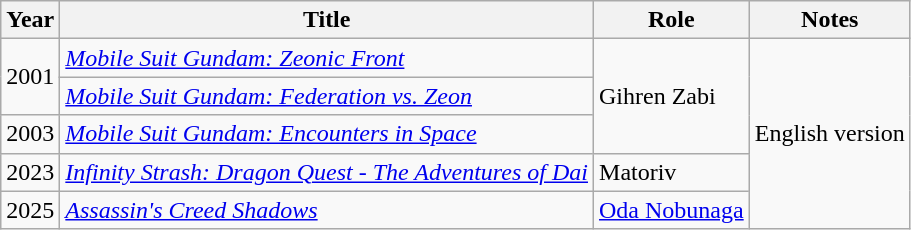<table class="wikitable sortable">
<tr>
<th>Year</th>
<th>Title</th>
<th>Role</th>
<th class="unsortable">Notes</th>
</tr>
<tr>
<td rowspan="2">2001</td>
<td><em><a href='#'>Mobile Suit Gundam: Zeonic Front</a></em></td>
<td rowspan="3">Gihren Zabi</td>
<td rowspan="5">English version</td>
</tr>
<tr>
<td><em><a href='#'>Mobile Suit Gundam: Federation vs. Zeon</a></em></td>
</tr>
<tr>
<td>2003</td>
<td><em><a href='#'>Mobile Suit Gundam: Encounters in Space</a></em></td>
</tr>
<tr>
<td>2023</td>
<td><em><a href='#'>Infinity Strash: Dragon Quest - The Adventures of Dai</a></em></td>
<td>Matoriv</td>
</tr>
<tr>
<td>2025</td>
<td><em><a href='#'>Assassin's Creed Shadows</a></em></td>
<td><a href='#'>Oda Nobunaga</a></td>
</tr>
</table>
